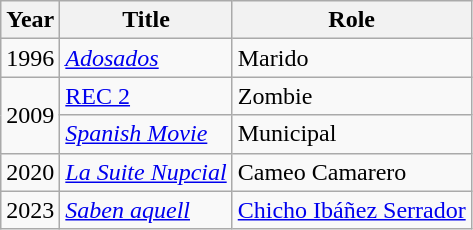<table class="wikitable sortable">
<tr>
<th>Year</th>
<th>Title</th>
<th>Role</th>
</tr>
<tr>
<td>1996</td>
<td><em><a href='#'>Adosados</a></em></td>
<td>Marido</td>
</tr>
<tr>
<td rowspan=2>2009</td>
<td><a href='#'>REC 2</a></td>
<td>Zombie</td>
</tr>
<tr>
<td><em><a href='#'>Spanish Movie</a></em></td>
<td>Municipal</td>
</tr>
<tr>
<td>2020</td>
<td><em><a href='#'>La Suite Nupcial</a></em></td>
<td>Cameo Camarero</td>
</tr>
<tr>
<td>2023</td>
<td><em><a href='#'>Saben aquell</a></em></td>
<td><a href='#'>Chicho Ibáñez Serrador</a></td>
</tr>
</table>
